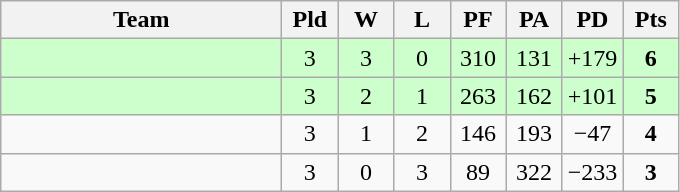<table class=wikitable style="text-align:center">
<tr>
<th width=180>Team</th>
<th width=30>Pld</th>
<th width=30>W</th>
<th width=30>L</th>
<th width=30>PF</th>
<th width=30>PA</th>
<th width=30>PD</th>
<th width=30>Pts</th>
</tr>
<tr align=center bgcolor="#ccffcc">
<td align=left></td>
<td>3</td>
<td>3</td>
<td>0</td>
<td>310</td>
<td>131</td>
<td>+179</td>
<td><strong>6</strong></td>
</tr>
<tr align=center bgcolor="#ccffcc">
<td align=left></td>
<td>3</td>
<td>2</td>
<td>1</td>
<td>263</td>
<td>162</td>
<td>+101</td>
<td><strong>5</strong></td>
</tr>
<tr align=center>
<td align=left></td>
<td>3</td>
<td>1</td>
<td>2</td>
<td>146</td>
<td>193</td>
<td>−47</td>
<td><strong>4</strong></td>
</tr>
<tr align=center>
<td align=left></td>
<td>3</td>
<td>0</td>
<td>3</td>
<td>89</td>
<td>322</td>
<td>−233</td>
<td><strong>3</strong></td>
</tr>
</table>
